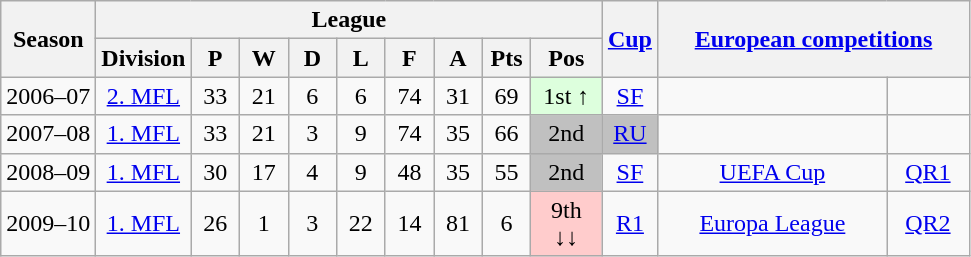<table class="wikitable" style="text-align:center; font-size:100%">
<tr>
<th rowspan=2>Season</th>
<th colspan=9>League</th>
<th rowspan=2 width="30"><a href='#'>Cup</a></th>
<th rowspan=2 colspan=2 width="200"><a href='#'>European competitions</a></th>
</tr>
<tr>
<th>Division</th>
<th width="25">P</th>
<th width="25">W</th>
<th width="25">D</th>
<th width="25">L</th>
<th width="25">F</th>
<th width="25">A</th>
<th width="25">Pts</th>
<th width="40">Pos</th>
</tr>
<tr>
<td>2006–07</td>
<td><a href='#'>2. MFL</a></td>
<td>33</td>
<td>21</td>
<td>6</td>
<td>6</td>
<td>74</td>
<td>31</td>
<td>69</td>
<td bgcolor="#DDFFDD">1st ↑</td>
<td><a href='#'>SF</a></td>
<td></td>
<td></td>
</tr>
<tr>
<td>2007–08</td>
<td><a href='#'>1. MFL</a></td>
<td>33</td>
<td>21</td>
<td>3</td>
<td>9</td>
<td>74</td>
<td>35</td>
<td>66</td>
<td bgcolor="silver">2nd</td>
<td bgcolor="silver"><a href='#'>RU</a></td>
<td></td>
<td></td>
</tr>
<tr>
<td>2008–09</td>
<td><a href='#'>1. MFL</a></td>
<td>30</td>
<td>17</td>
<td>4</td>
<td>9</td>
<td>48</td>
<td>35</td>
<td>55</td>
<td bgcolor="silver">2nd</td>
<td><a href='#'>SF</a></td>
<td><a href='#'>UEFA Cup</a></td>
<td><a href='#'>QR1</a></td>
</tr>
<tr>
<td>2009–10</td>
<td><a href='#'>1. MFL</a></td>
<td>26</td>
<td>1</td>
<td>3</td>
<td>22</td>
<td>14</td>
<td>81</td>
<td>6</td>
<td bgcolor="#FFCCCC">9th ↓↓</td>
<td><a href='#'>R1</a></td>
<td><a href='#'>Europa League</a></td>
<td><a href='#'>QR2</a></td>
</tr>
</table>
